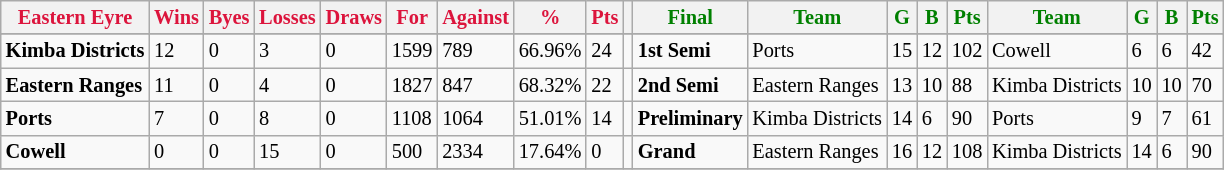<table style="font-size: 85%; text-align: left;" class="wikitable">
<tr>
<th style="color:crimson">Eastern Eyre</th>
<th style="color:crimson">Wins</th>
<th style="color:crimson">Byes</th>
<th style="color:crimson">Losses</th>
<th style="color:crimson">Draws</th>
<th style="color:crimson">For</th>
<th style="color:crimson">Against</th>
<th style="color:crimson">%</th>
<th style="color:crimson">Pts</th>
<th></th>
<th style="color:green">Final</th>
<th style="color:green">Team</th>
<th style="color:green">G</th>
<th style="color:green">B</th>
<th style="color:green">Pts</th>
<th style="color:green">Team</th>
<th style="color:green">G</th>
<th style="color:green">B</th>
<th style="color:green">Pts</th>
</tr>
<tr>
</tr>
<tr>
</tr>
<tr>
<td><strong>	Kimba Districts	</strong></td>
<td>12</td>
<td>0</td>
<td>3</td>
<td>0</td>
<td>1599</td>
<td>789</td>
<td>66.96%</td>
<td>24</td>
<td></td>
<td><strong>1st Semi</strong></td>
<td>Ports</td>
<td>15</td>
<td>12</td>
<td>102</td>
<td>Cowell</td>
<td>6</td>
<td>6</td>
<td>42</td>
</tr>
<tr>
<td><strong>	Eastern Ranges	</strong></td>
<td>11</td>
<td>0</td>
<td>4</td>
<td>0</td>
<td>1827</td>
<td>847</td>
<td>68.32%</td>
<td>22</td>
<td></td>
<td><strong>2nd Semi</strong></td>
<td>Eastern Ranges</td>
<td>13</td>
<td>10</td>
<td>88</td>
<td>Kimba Districts</td>
<td>10</td>
<td>10</td>
<td>70</td>
</tr>
<tr>
<td><strong>	Ports	</strong></td>
<td>7</td>
<td>0</td>
<td>8</td>
<td>0</td>
<td>1108</td>
<td>1064</td>
<td>51.01%</td>
<td>14</td>
<td></td>
<td><strong>Preliminary</strong></td>
<td>Kimba Districts</td>
<td>14</td>
<td>6</td>
<td>90</td>
<td>Ports</td>
<td>9</td>
<td>7</td>
<td>61</td>
</tr>
<tr>
<td><strong>	Cowell	</strong></td>
<td>0</td>
<td>0</td>
<td>15</td>
<td>0</td>
<td>500</td>
<td>2334</td>
<td>17.64%</td>
<td>0</td>
<td></td>
<td><strong>Grand</strong></td>
<td>Eastern Ranges</td>
<td>16</td>
<td>12</td>
<td>108</td>
<td>Kimba Districts</td>
<td>14</td>
<td>6</td>
<td>90</td>
</tr>
<tr>
</tr>
</table>
